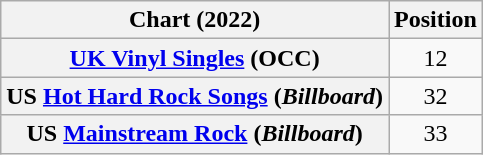<table class="wikitable sortable plainrowheaders" style="text-align:center">
<tr>
<th scope="col">Chart (2022)</th>
<th scope="col">Position</th>
</tr>
<tr>
<th scope="row"><a href='#'>UK Vinyl Singles</a> (OCC)</th>
<td>12</td>
</tr>
<tr>
<th scope="row">US <a href='#'>Hot Hard Rock Songs</a> (<em>Billboard</em>)</th>
<td>32</td>
</tr>
<tr>
<th scope="row">US <a href='#'>Mainstream Rock</a> (<em>Billboard</em>)</th>
<td>33</td>
</tr>
</table>
